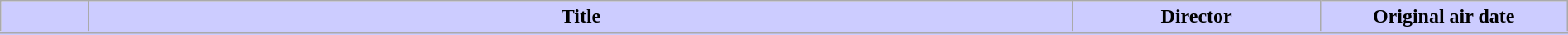<table class="plainrowheaders wikitable" style="width:100%; margin:auto; background:#FFF;">
<tr style="border-bottom: 3px solid #CCF;">
<th style="background: #CCF; width:4em;"></th>
<th style="background: #CCF;">Title</th>
<th style="background: #CCF; width:12em;">Director</th>
<th style="background: #CCF; width:12em;">Original air date</th>
</tr>
<tr>
</tr>
</table>
